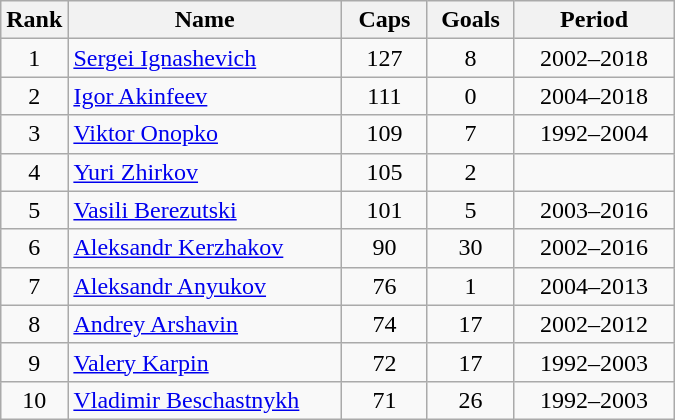<table class="wikitable sortable" style="text-align: center;">
<tr>
<th width=30px>Rank</th>
<th style="width:175px;">Name</th>
<th width=50px>Caps</th>
<th width=50px>Goals</th>
<th style="width:100px;">Period</th>
</tr>
<tr>
<td>1</td>
<td align="left"><a href='#'>Sergei Ignashevich</a></td>
<td>127</td>
<td>8</td>
<td>2002–2018</td>
</tr>
<tr>
<td>2</td>
<td align="left"><a href='#'>Igor Akinfeev</a></td>
<td>111</td>
<td>0</td>
<td>2004–2018</td>
</tr>
<tr>
<td>3</td>
<td align="left"><a href='#'>Viktor Onopko</a></td>
<td>109</td>
<td>7</td>
<td>1992–2004</td>
</tr>
<tr>
<td>4</td>
<td align="left"><a href='#'>Yuri Zhirkov</a></td>
<td>105</td>
<td>2</td>
<td></td>
</tr>
<tr>
<td>5</td>
<td align="left"><a href='#'>Vasili Berezutski</a></td>
<td>101</td>
<td>5</td>
<td>2003–2016</td>
</tr>
<tr>
<td>6</td>
<td align="left"><a href='#'>Aleksandr Kerzhakov</a></td>
<td>90</td>
<td>30</td>
<td>2002–2016</td>
</tr>
<tr>
<td>7</td>
<td align="left"><a href='#'>Aleksandr Anyukov</a></td>
<td>76</td>
<td>1</td>
<td>2004–2013</td>
</tr>
<tr>
<td>8</td>
<td align="left"><a href='#'>Andrey Arshavin</a></td>
<td>74</td>
<td>17</td>
<td>2002–2012</td>
</tr>
<tr>
<td>9</td>
<td align="left"><a href='#'>Valery Karpin</a></td>
<td>72</td>
<td>17</td>
<td>1992–2003</td>
</tr>
<tr>
<td>10</td>
<td align="left"><a href='#'>Vladimir Beschastnykh</a></td>
<td>71</td>
<td>26</td>
<td>1992–2003</td>
</tr>
</table>
